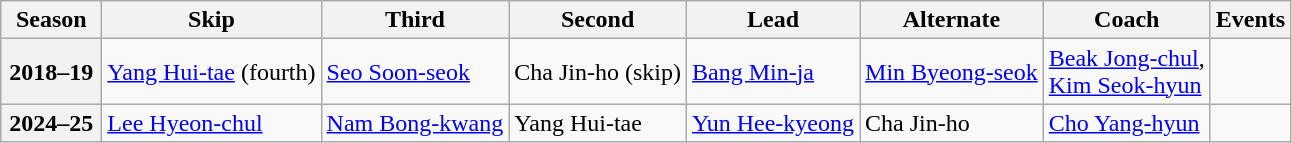<table class="wikitable">
<tr>
<th scope="col" width=60>Season</th>
<th scope="col">Skip</th>
<th scope="col">Third</th>
<th scope="col">Second</th>
<th scope="col">Lead</th>
<th scope="col">Alternate</th>
<th scope="col">Coach</th>
<th scope="col">Events</th>
</tr>
<tr>
<th scope="row">2018–19</th>
<td><a href='#'>Yang Hui-tae</a> (fourth)</td>
<td><a href='#'>Seo Soon-seok</a></td>
<td>Cha Jin-ho (skip)</td>
<td><a href='#'>Bang Min-ja</a></td>
<td><a href='#'>Min Byeong-seok</a></td>
<td><a href='#'>Beak Jong-chul</a>,<br><a href='#'>Kim Seok-hyun</a></td>
<td> </td>
</tr>
<tr>
<th scope="row">2024–25</th>
<td><a href='#'>Lee Hyeon-chul</a></td>
<td><a href='#'>Nam Bong-kwang</a></td>
<td>Yang Hui-tae</td>
<td><a href='#'>Yun Hee-kyeong</a></td>
<td>Cha Jin-ho</td>
<td><a href='#'>Cho Yang-hyun</a></td>
<td> </td>
</tr>
</table>
